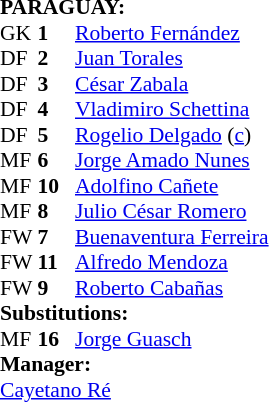<table style="font-size: 90%" cellspacing="0" cellpadding="0">
<tr>
<td colspan=4><br><strong>PARAGUAY:</strong></td>
</tr>
<tr>
<th width="25"></th>
<th width="25"></th>
</tr>
<tr>
<td>GK</td>
<td><strong>1</strong></td>
<td><a href='#'>Roberto Fernández</a></td>
</tr>
<tr>
<td>DF</td>
<td><strong>2</strong></td>
<td><a href='#'>Juan Torales</a></td>
</tr>
<tr>
<td>DF</td>
<td><strong>3</strong></td>
<td><a href='#'>César Zabala</a></td>
</tr>
<tr>
<td>DF</td>
<td><strong>4</strong></td>
<td><a href='#'>Vladimiro Schettina</a></td>
<td></td>
</tr>
<tr>
<td>DF</td>
<td><strong>5</strong></td>
<td><a href='#'>Rogelio Delgado</a> (<a href='#'>c</a>)</td>
</tr>
<tr>
<td>MF</td>
<td><strong>6</strong></td>
<td><a href='#'>Jorge Amado Nunes</a></td>
</tr>
<tr>
<td>MF</td>
<td><strong>10</strong></td>
<td><a href='#'>Adolfino Cañete</a></td>
</tr>
<tr>
<td>MF</td>
<td><strong>8</strong></td>
<td><a href='#'>Julio César Romero</a></td>
</tr>
<tr>
<td>FW</td>
<td><strong>7</strong></td>
<td><a href='#'>Buenaventura Ferreira</a></td>
</tr>
<tr>
<td>FW</td>
<td><strong>11</strong></td>
<td><a href='#'>Alfredo Mendoza</a></td>
<td></td>
<td></td>
</tr>
<tr>
<td>FW</td>
<td><strong>9</strong></td>
<td><a href='#'>Roberto Cabañas</a></td>
</tr>
<tr>
<td colspan=3><strong>Substitutions:</strong></td>
</tr>
<tr>
<td>MF</td>
<td><strong>16</strong></td>
<td><a href='#'>Jorge Guasch</a></td>
<td></td>
<td></td>
</tr>
<tr>
<td colspan=3><strong>Manager:</strong></td>
</tr>
<tr>
<td colspan=3> <a href='#'>Cayetano Ré</a></td>
</tr>
</table>
